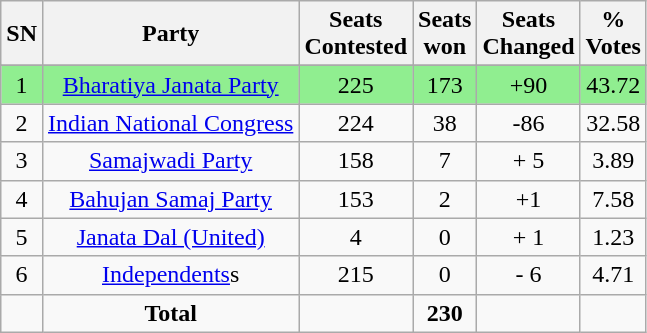<table class="wikitable sortable" style="text-align:center;">
<tr>
<th>SN</th>
<th>Party</th>
<th>Seats<br>Contested</th>
<th>Seats<br>won</th>
<th>Seats<br> Changed</th>
<th>%<br>Votes</th>
</tr>
<tr>
</tr>
<tr style="background: #90EE90;">
<td>1</td>
<td><a href='#'>Bharatiya Janata Party</a></td>
<td>225</td>
<td>173</td>
<td>+90</td>
<td>43.72</td>
</tr>
<tr>
<td>2</td>
<td><a href='#'>Indian National Congress</a></td>
<td>224</td>
<td>38</td>
<td>-86</td>
<td>32.58</td>
</tr>
<tr>
<td>3</td>
<td><a href='#'>Samajwadi Party</a></td>
<td>158</td>
<td>7</td>
<td>+ 5</td>
<td>3.89</td>
</tr>
<tr>
<td>4</td>
<td><a href='#'>Bahujan Samaj Party</a></td>
<td>153</td>
<td>2</td>
<td>+1</td>
<td>7.58</td>
</tr>
<tr>
<td>5</td>
<td><a href='#'>Janata Dal (United)</a></td>
<td>4</td>
<td>0</td>
<td>+ 1</td>
<td>1.23</td>
</tr>
<tr>
<td>6</td>
<td><a href='#'>Independents</a>s</td>
<td>215</td>
<td>0</td>
<td>- 6</td>
<td>4.71</td>
</tr>
<tr>
<td></td>
<td><strong>Total</strong></td>
<td></td>
<td><strong>230</strong></td>
<td></td>
<td></td>
</tr>
</table>
